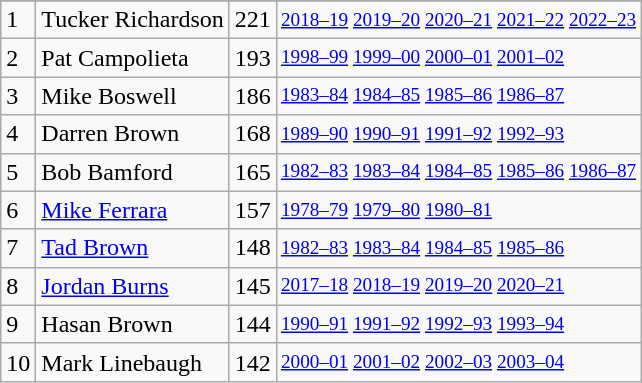<table class="wikitable">
<tr>
</tr>
<tr>
<td>1</td>
<td>Tucker Richardson</td>
<td>221</td>
<td style="font-size:80%;"><a href='#'>2018–19</a> <a href='#'>2019–20</a> <a href='#'>2020–21</a> <a href='#'>2021–22</a> <a href='#'>2022–23</a></td>
</tr>
<tr>
<td>2</td>
<td>Pat Campolieta</td>
<td>193</td>
<td style="font-size:80%;"><a href='#'>1998–99</a> <a href='#'>1999–00</a> <a href='#'>2000–01</a> <a href='#'>2001–02</a></td>
</tr>
<tr>
<td>3</td>
<td>Mike Boswell</td>
<td>186</td>
<td style="font-size:80%;"><a href='#'>1983–84</a> <a href='#'>1984–85</a> <a href='#'>1985–86</a> <a href='#'>1986–87</a></td>
</tr>
<tr>
<td>4</td>
<td>Darren Brown</td>
<td>168</td>
<td style="font-size:80%;"><a href='#'>1989–90</a> <a href='#'>1990–91</a> <a href='#'>1991–92</a> <a href='#'>1992–93</a></td>
</tr>
<tr>
<td>5</td>
<td>Bob Bamford</td>
<td>165</td>
<td style="font-size:80%;"><a href='#'>1982–83</a> <a href='#'>1983–84</a> <a href='#'>1984–85</a> <a href='#'>1985–86</a> <a href='#'>1986–87</a></td>
</tr>
<tr>
<td>6</td>
<td><a href='#'>Mike Ferrara</a></td>
<td>157</td>
<td style="font-size:80%;"><a href='#'>1978–79</a> <a href='#'>1979–80</a> <a href='#'>1980–81</a></td>
</tr>
<tr>
<td>7</td>
<td><a href='#'>Tad Brown</a></td>
<td>148</td>
<td style="font-size:80%;"><a href='#'>1982–83</a> <a href='#'>1983–84</a> <a href='#'>1984–85</a> <a href='#'>1985–86</a></td>
</tr>
<tr>
<td>8</td>
<td><a href='#'>Jordan Burns</a></td>
<td>145</td>
<td style="font-size:80%;"><a href='#'>2017–18</a> <a href='#'>2018–19</a> <a href='#'>2019–20</a> <a href='#'>2020–21</a></td>
</tr>
<tr>
<td>9</td>
<td>Hasan Brown</td>
<td>144</td>
<td style="font-size:80%;"><a href='#'>1990–91</a> <a href='#'>1991–92</a> <a href='#'>1992–93</a> <a href='#'>1993–94</a></td>
</tr>
<tr>
<td>10</td>
<td>Mark Linebaugh</td>
<td>142</td>
<td style="font-size:80%;"><a href='#'>2000–01</a> <a href='#'>2001–02</a> <a href='#'>2002–03</a> <a href='#'>2003–04</a></td>
</tr>
</table>
